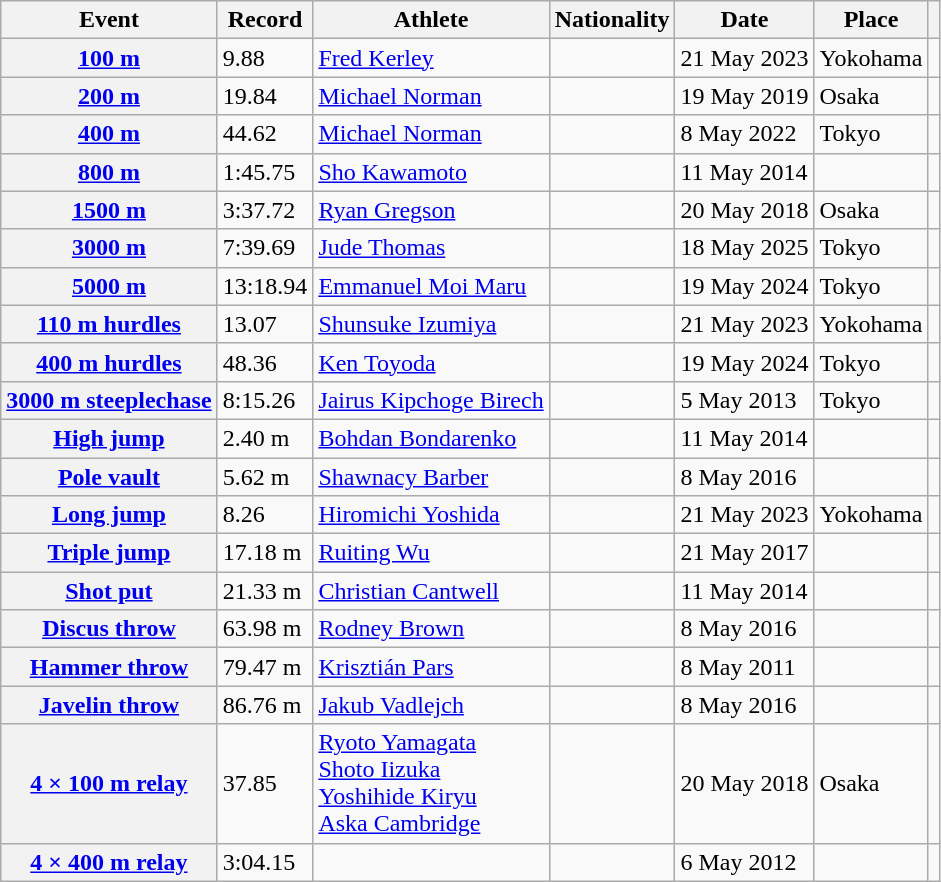<table class="wikitable sticky-header plainrowheaders">
<tr>
<th scope="col">Event</th>
<th scope="col">Record</th>
<th scope="col">Athlete</th>
<th scope="col">Nationality</th>
<th scope="col">Date</th>
<th scope="col">Place</th>
<th scope="col"></th>
</tr>
<tr>
<th scope="row"><a href='#'>100 m</a></th>
<td>9.88 </td>
<td><a href='#'>Fred Kerley</a></td>
<td></td>
<td>21 May 2023</td>
<td>Yokohama</td>
<td></td>
</tr>
<tr>
<th scope="row"><a href='#'>200 m</a></th>
<td>19.84 </td>
<td><a href='#'>Michael Norman</a></td>
<td></td>
<td>19 May 2019</td>
<td>Osaka</td>
<td></td>
</tr>
<tr>
<th scope="row"><a href='#'>400 m</a></th>
<td>44.62</td>
<td><a href='#'>Michael Norman</a></td>
<td></td>
<td>8 May 2022</td>
<td>Tokyo</td>
<td></td>
</tr>
<tr>
<th scope="row"><a href='#'>800 m</a></th>
<td>1:45.75</td>
<td><a href='#'>Sho Kawamoto</a></td>
<td></td>
<td>11 May 2014</td>
<td></td>
<td></td>
</tr>
<tr>
<th scope="row"><a href='#'>1500 m</a></th>
<td>3:37.72</td>
<td><a href='#'>Ryan Gregson</a></td>
<td></td>
<td>20 May 2018</td>
<td>Osaka</td>
<td></td>
</tr>
<tr>
<th scope="row"><a href='#'>3000 m</a></th>
<td>7:39.69</td>
<td><a href='#'>Jude Thomas</a></td>
<td></td>
<td>18 May 2025</td>
<td>Tokyo</td>
<td></td>
</tr>
<tr>
<th scope="row"><a href='#'>5000 m</a></th>
<td>13:18.94</td>
<td><a href='#'>Emmanuel Moi Maru</a></td>
<td></td>
<td>19 May 2024</td>
<td>Tokyo</td>
<td></td>
</tr>
<tr>
<th scope="row"><a href='#'>110 m hurdles</a></th>
<td>13.07 </td>
<td><a href='#'>Shunsuke Izumiya</a></td>
<td></td>
<td>21 May 2023</td>
<td>Yokohama</td>
<td></td>
</tr>
<tr>
<th scope="row"><a href='#'>400 m hurdles</a></th>
<td>48.36</td>
<td><a href='#'>Ken Toyoda</a></td>
<td></td>
<td>19 May 2024</td>
<td>Tokyo</td>
<td></td>
</tr>
<tr>
<th scope="row"><a href='#'>3000 m steeplechase</a></th>
<td>8:15.26</td>
<td><a href='#'>Jairus Kipchoge Birech</a></td>
<td></td>
<td>5 May 2013</td>
<td>Tokyo</td>
<td></td>
</tr>
<tr>
<th scope="row"><a href='#'>High jump</a></th>
<td>2.40 m</td>
<td><a href='#'>Bohdan Bondarenko</a></td>
<td></td>
<td>11 May 2014</td>
<td></td>
<td></td>
</tr>
<tr>
<th scope="row"><a href='#'>Pole vault</a></th>
<td>5.62 m</td>
<td><a href='#'>Shawnacy Barber</a></td>
<td></td>
<td>8 May 2016</td>
<td></td>
<td></td>
</tr>
<tr>
<th scope="row"><a href='#'>Long jump</a></th>
<td>8.26 </td>
<td><a href='#'>Hiromichi Yoshida</a></td>
<td></td>
<td>21 May 2023</td>
<td>Yokohama</td>
<td></td>
</tr>
<tr>
<th scope="row"><a href='#'>Triple jump</a></th>
<td>17.18 m </td>
<td><a href='#'>Ruiting Wu</a></td>
<td></td>
<td>21 May 2017</td>
<td></td>
<td></td>
</tr>
<tr>
<th scope="row"><a href='#'>Shot put</a></th>
<td>21.33 m</td>
<td><a href='#'>Christian Cantwell</a></td>
<td></td>
<td>11 May 2014</td>
<td></td>
<td></td>
</tr>
<tr>
<th scope="row"><a href='#'>Discus throw</a></th>
<td>63.98 m</td>
<td><a href='#'>Rodney Brown</a></td>
<td></td>
<td>8 May 2016</td>
<td></td>
<td></td>
</tr>
<tr>
<th scope="row"><a href='#'>Hammer throw</a></th>
<td>79.47 m</td>
<td><a href='#'>Krisztián Pars</a></td>
<td></td>
<td>8 May 2011</td>
<td></td>
<td></td>
</tr>
<tr>
<th scope="row"><a href='#'>Javelin throw</a></th>
<td>86.76 m</td>
<td><a href='#'>Jakub Vadlejch</a></td>
<td></td>
<td>8 May 2016</td>
<td></td>
<td></td>
</tr>
<tr>
<th scope="row"><a href='#'>4 × 100 m relay</a></th>
<td>37.85</td>
<td><a href='#'>Ryoto Yamagata</a><br><a href='#'>Shoto Iizuka</a><br><a href='#'>Yoshihide Kiryu</a><br><a href='#'>Aska Cambridge</a></td>
<td></td>
<td>20 May 2018</td>
<td>Osaka</td>
<td></td>
</tr>
<tr>
<th scope="row"><a href='#'>4 × 400 m relay</a></th>
<td>3:04.15</td>
<td></td>
<td></td>
<td>6 May 2012</td>
<td></td>
<td></td>
</tr>
</table>
